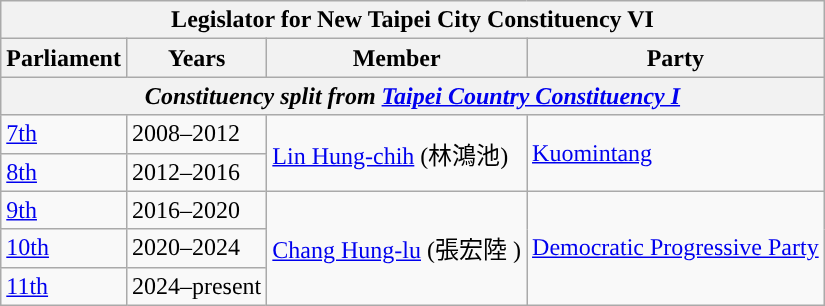<table class=wikitable>
<tr>
<th colspan="4">Legislator for New Taipei City Constituency VI</th>
</tr>
<tr>
<th>Parliament</th>
<th>Years</th>
<th>Member</th>
<th>Party</th>
</tr>
<tr>
<th colspan=4 align=center><em>Constituency split from <a href='#'>Taipei Country Constituency I</a> </em></th>
</tr>
<tr>
<td><a href='#'>7th</a></td>
<td>2008–2012</td>
<td rowspan=2><a href='#'>Lin Hung-chih</a> (林鴻池)</td>
<td rowspan=2><a href='#'>Kuomintang</a></td>
</tr>
<tr>
<td><a href='#'>8th</a></td>
<td>2012–2016</td>
</tr>
<tr>
<td><a href='#'>9th</a></td>
<td>2016–2020</td>
<td rowspan=3><a href='#'>Chang Hung-lu</a> (張宏陸	)</td>
<td rowspan=3><a href='#'>Democratic Progressive Party</a></td>
</tr>
<tr>
<td><a href='#'>10th</a></td>
<td>2020–2024</td>
</tr>
<tr>
<td><a href='#'>11th</a></td>
<td>2024–present</td>
</tr>
</table>
